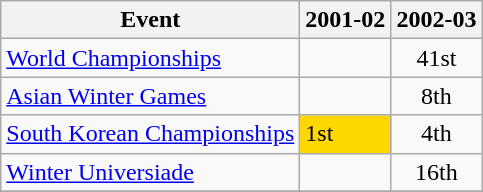<table class="wikitable">
<tr>
<th>Event</th>
<th>2001-02</th>
<th>2002-03</th>
</tr>
<tr>
<td><a href='#'>World Championships</a></td>
<td></td>
<td align="center">41st</td>
</tr>
<tr>
<td><a href='#'>Asian Winter Games</a></td>
<td></td>
<td align="center">8th</td>
</tr>
<tr>
<td><a href='#'>South Korean Championships</a></td>
<td bgcolor="gold">1st</td>
<td align="center">4th</td>
</tr>
<tr>
<td><a href='#'>Winter Universiade</a></td>
<td></td>
<td align="center">16th</td>
</tr>
<tr>
</tr>
</table>
